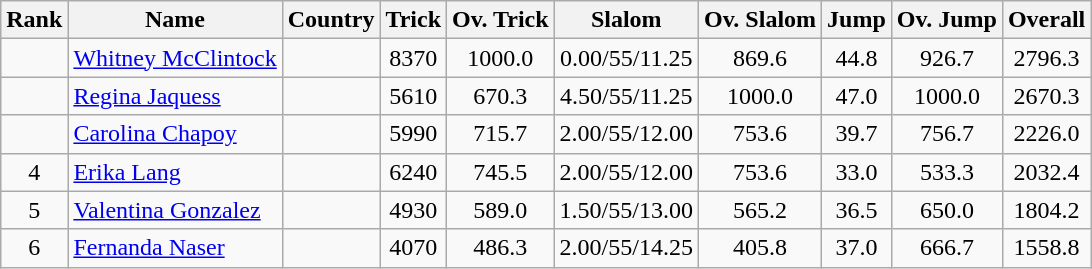<table class="wikitable sortable" style="text-align:center;">
<tr>
<th>Rank</th>
<th>Name</th>
<th>Country</th>
<th>Trick</th>
<th>Ov. Trick</th>
<th>Slalom</th>
<th>Ov. Slalom</th>
<th>Jump</th>
<th>Ov. Jump</th>
<th>Overall</th>
</tr>
<tr>
<td></td>
<td align=left><a href='#'>Whitney McClintock</a></td>
<td align=left></td>
<td>8370</td>
<td>1000.0</td>
<td>0.00/55/11.25</td>
<td>869.6</td>
<td>44.8</td>
<td>926.7</td>
<td>2796.3</td>
</tr>
<tr>
<td></td>
<td align=left><a href='#'>Regina Jaquess</a></td>
<td align=left></td>
<td>5610</td>
<td>670.3</td>
<td>4.50/55/11.25</td>
<td>1000.0</td>
<td>47.0</td>
<td>1000.0</td>
<td>2670.3</td>
</tr>
<tr>
<td></td>
<td align=left><a href='#'>Carolina Chapoy</a></td>
<td align=left></td>
<td>5990</td>
<td>715.7</td>
<td>2.00/55/12.00</td>
<td>753.6</td>
<td>39.7</td>
<td>756.7</td>
<td>2226.0</td>
</tr>
<tr>
<td>4</td>
<td align=left><a href='#'>Erika Lang</a></td>
<td align=left></td>
<td>6240</td>
<td>745.5</td>
<td>2.00/55/12.00</td>
<td>753.6</td>
<td>33.0</td>
<td>533.3</td>
<td>2032.4</td>
</tr>
<tr>
<td>5</td>
<td align=left><a href='#'>Valentina Gonzalez</a></td>
<td align=left></td>
<td>4930</td>
<td>589.0</td>
<td>1.50/55/13.00</td>
<td>565.2</td>
<td>36.5</td>
<td>650.0</td>
<td>1804.2</td>
</tr>
<tr>
<td>6</td>
<td align=left><a href='#'>Fernanda Naser</a></td>
<td align=left></td>
<td>4070</td>
<td>486.3</td>
<td>2.00/55/14.25</td>
<td>405.8</td>
<td>37.0</td>
<td>666.7</td>
<td>1558.8</td>
</tr>
</table>
